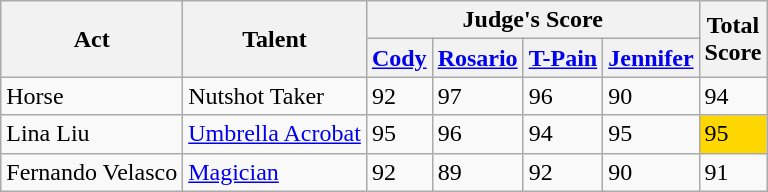<table class="wikitable">
<tr>
<th rowspan="2">Act</th>
<th rowspan="2">Talent</th>
<th colspan="4">Judge's Score</th>
<th rowspan="2">Total<br>Score</th>
</tr>
<tr>
<th><a href='#'>Cody</a></th>
<th><a href='#'>Rosario</a></th>
<th><a href='#'>T-Pain</a></th>
<th><a href='#'>Jennifer</a></th>
</tr>
<tr>
<td>Horse</td>
<td>Nutshot Taker</td>
<td>92</td>
<td>97</td>
<td>96</td>
<td>90</td>
<td>94</td>
</tr>
<tr>
<td>Lina Liu</td>
<td><a href='#'>Umbrella Acrobat</a></td>
<td>95</td>
<td>96</td>
<td>94</td>
<td>95</td>
<td style="background:gold;">95</td>
</tr>
<tr>
<td>Fernando Velasco</td>
<td><a href='#'>Magician</a></td>
<td>92</td>
<td>89</td>
<td>92</td>
<td>90</td>
<td>91</td>
</tr>
</table>
